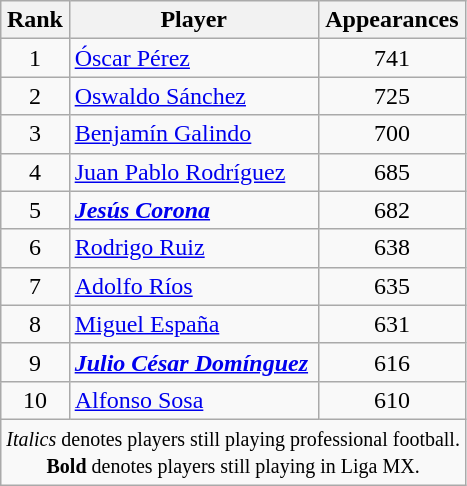<table class="wikitable sortable" style="text-align:center">
<tr>
<th>Rank</th>
<th>Player</th>
<th>Appearances</th>
</tr>
<tr>
<td>1</td>
<td style="text-align:left"> <a href='#'>Óscar Pérez</a></td>
<td>741</td>
</tr>
<tr>
<td>2</td>
<td style="text-align:left"> <a href='#'>Oswaldo Sánchez</a></td>
<td>725</td>
</tr>
<tr>
<td>3</td>
<td style="text-align:left"> <a href='#'>Benjamín Galindo</a></td>
<td>700</td>
</tr>
<tr>
<td>4</td>
<td style="text-align:left"> <a href='#'>Juan Pablo Rodríguez</a></td>
<td>685</td>
</tr>
<tr>
<td>5</td>
<td style="text-align:left"> <strong><em><a href='#'>Jesús Corona</a></em></strong></td>
<td>682</td>
</tr>
<tr>
<td>6</td>
<td style="text-align:left"> <a href='#'>Rodrigo Ruiz</a></td>
<td>638</td>
</tr>
<tr>
<td>7</td>
<td style="text-align:left"> <a href='#'>Adolfo Ríos</a></td>
<td>635</td>
</tr>
<tr>
<td>8</td>
<td style="text-align:left"> <a href='#'>Miguel España</a></td>
<td>631</td>
</tr>
<tr>
<td>9</td>
<td style="text-align:left"> <strong><em><a href='#'>Julio César Domínguez</a></em></strong></td>
<td>616</td>
</tr>
<tr>
<td>10</td>
<td style="text-align:left"> <a href='#'>Alfonso Sosa</a></td>
<td>610</td>
</tr>
<tr>
<td colspan="3"><small><em>Italics</em> denotes players still playing professional football.<br><strong>Bold</strong> denotes players still playing in Liga MX.</small></td>
</tr>
</table>
